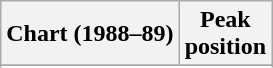<table class="wikitable">
<tr>
<th align="left">Chart (1988–89)</th>
<th align="center">Peak<br>position</th>
</tr>
<tr>
</tr>
<tr>
</tr>
<tr>
</tr>
<tr>
</tr>
<tr>
</tr>
</table>
